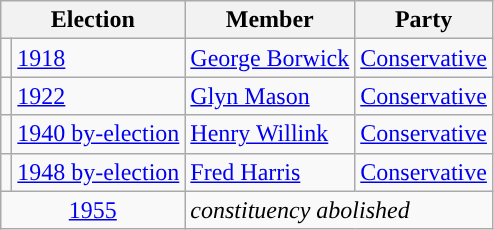<table class="wikitable">
<tr>
<th colspan="2">Election</th>
<th>Member</th>
<th>Party</th>
</tr>
<tr>
<td style="color:inherit;background-color: "></td>
<td><a href='#'>1918</a></td>
<td><a href='#'>George Borwick</a></td>
<td><a href='#'>Conservative</a></td>
</tr>
<tr>
<td style="color:inherit;background-color: "></td>
<td><a href='#'>1922</a></td>
<td><a href='#'>Glyn Mason</a></td>
<td><a href='#'>Conservative</a></td>
</tr>
<tr>
<td style="color:inherit;background-color: "></td>
<td><a href='#'>1940 by-election</a></td>
<td><a href='#'>Henry Willink</a></td>
<td><a href='#'>Conservative</a></td>
</tr>
<tr>
<td style="color:inherit;background-color: "></td>
<td><a href='#'>1948 by-election</a></td>
<td><a href='#'>Fred Harris</a></td>
<td><a href='#'>Conservative</a></td>
</tr>
<tr>
<td colspan="2" align="center"><a href='#'>1955</a></td>
<td colspan="2"><em>constituency abolished</em></td>
</tr>
</table>
